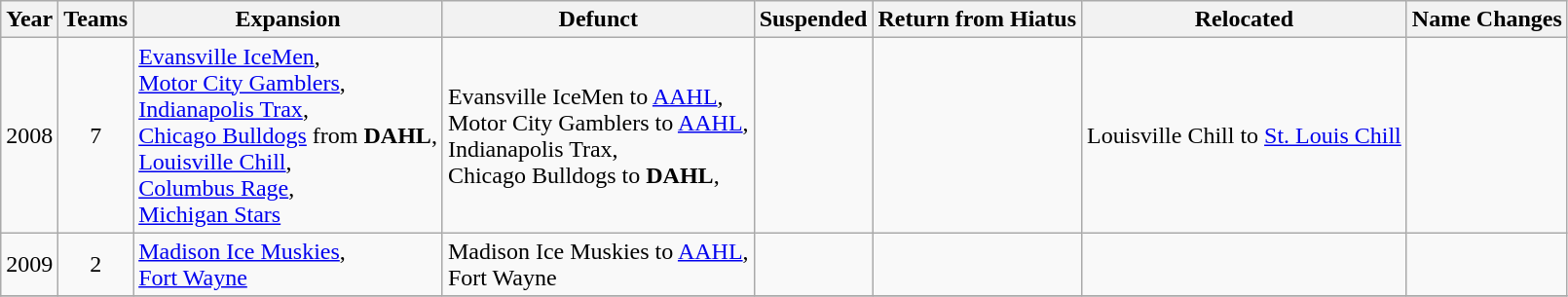<table class="wikitable">
<tr>
<th>Year</th>
<th>Teams</th>
<th>Expansion</th>
<th>Defunct</th>
<th>Suspended</th>
<th>Return from Hiatus</th>
<th>Relocated</th>
<th>Name Changes</th>
</tr>
<tr>
<td>2008</td>
<td ALIGN=CENTER>7</td>
<td><a href='#'>Evansville IceMen</a>,<br><a href='#'>Motor City Gamblers</a>,<br> <a href='#'>Indianapolis Trax</a>, <br><a href='#'>Chicago Bulldogs</a> from <strong>DAHL</strong>,<br> <a href='#'>Louisville Chill</a>, <br> <a href='#'>Columbus Rage</a>, <br> <a href='#'>Michigan Stars</a></td>
<td>Evansville IceMen to <a href='#'>AAHL</a>,<br>Motor City Gamblers to <a href='#'>AAHL</a>, <br> Indianapolis Trax, <br>Chicago Bulldogs to <strong>DAHL</strong>,</td>
<td></td>
<td></td>
<td>Louisville Chill to <a href='#'>St. Louis Chill</a></td>
<td></td>
</tr>
<tr>
<td>2009</td>
<td ALIGN=CENTER>2</td>
<td><a href='#'>Madison Ice Muskies</a>, <br><a href='#'>Fort Wayne</a></td>
<td>Madison Ice Muskies to <a href='#'>AAHL</a>, <br> Fort Wayne</td>
<td></td>
<td></td>
<td></td>
<td></td>
</tr>
<tr>
</tr>
</table>
